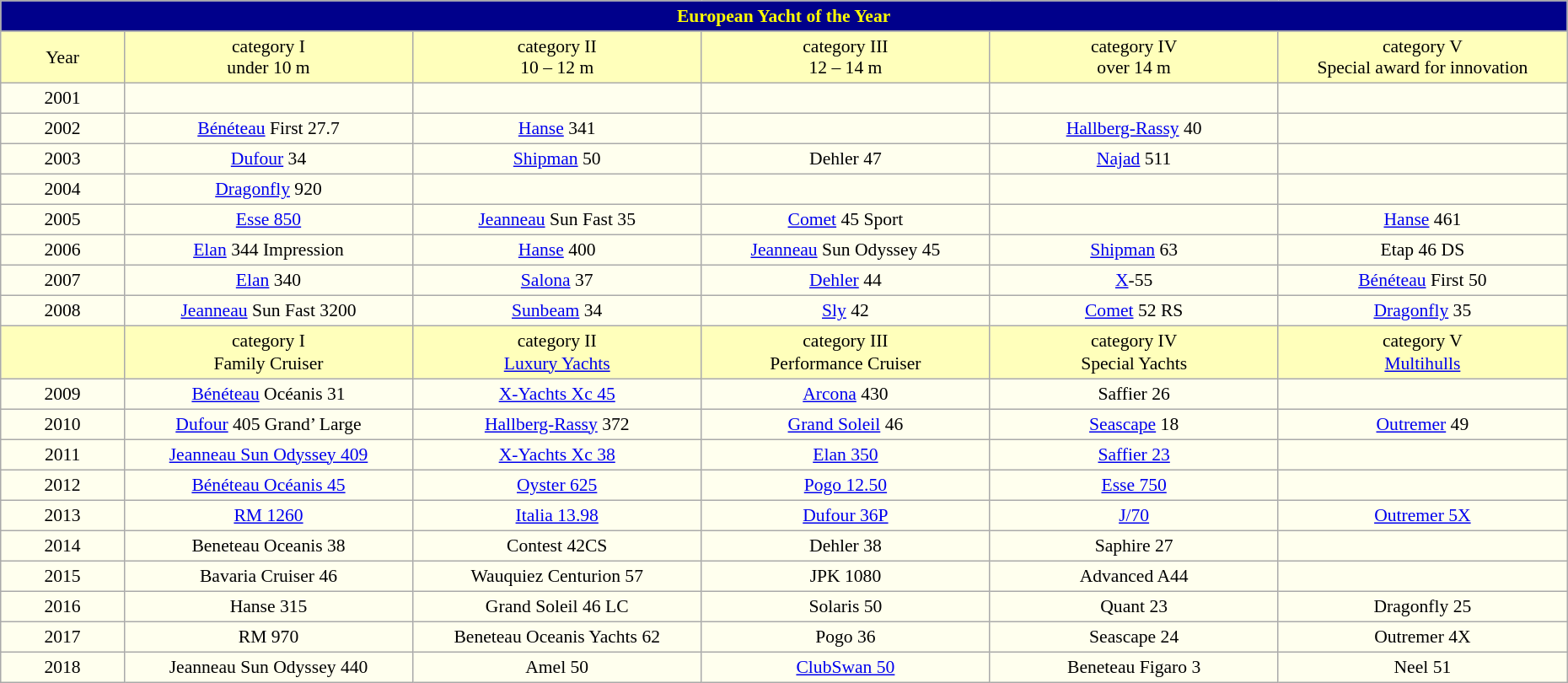<table class="wikitable" style="text-align:center;font-size:90%;line-height:120%;background:#ffffee">
<tr>
<th colspan=6 style="background:#00008B; color:#ffff00"><strong>European Yacht of the Year</strong></th>
</tr>
<tr>
<td rowspan=1 width="6%"  style="background:#ffffbb">Year</td>
<td rowspan=1 width="14%" style="background:#ffffbb">category I <br>under 10 m</td>
<td rowspan=1 width="14%" style="background:#ffffbb">category II <br>10 – 12 m</td>
<td rowspan=1 width="14%" style="background:#ffffbb">category III <br>12 – 14 m</td>
<td rowspan=1 width="14%" style="background:#ffffbb">category IV <br>over 14 m</td>
<td rowspan=1 width="14%" style="background:#ffffbb">category V <br>Special award for innovation</td>
</tr>
<tr>
<td>2001</td>
<td></td>
<td></td>
<td></td>
<td></td>
<td></td>
</tr>
<tr>
<td>2002</td>
<td><a href='#'>Bénéteau</a> First 27.7</td>
<td><a href='#'>Hanse</a> 341</td>
<td></td>
<td><a href='#'>Hallberg-Rassy</a> 40</td>
<td></td>
</tr>
<tr>
<td>2003</td>
<td><a href='#'>Dufour</a> 34</td>
<td><a href='#'>Shipman</a> 50</td>
<td>Dehler 47</td>
<td><a href='#'>Najad</a> 511</td>
<td></td>
</tr>
<tr>
<td>2004</td>
<td><a href='#'>Dragonfly</a> 920</td>
<td></td>
<td></td>
<td></td>
<td></td>
</tr>
<tr>
<td>2005</td>
<td><a href='#'>Esse 850</a></td>
<td><a href='#'>Jeanneau</a> Sun Fast 35</td>
<td><a href='#'>Comet</a> 45 Sport</td>
<td></td>
<td><a href='#'>Hanse</a> 461</td>
</tr>
<tr>
<td>2006</td>
<td><a href='#'>Elan</a> 344 Impression</td>
<td><a href='#'>Hanse</a> 400</td>
<td><a href='#'>Jeanneau</a> Sun Odyssey 45</td>
<td><a href='#'>Shipman</a> 63</td>
<td>Etap 46 DS</td>
</tr>
<tr>
<td>2007</td>
<td><a href='#'>Elan</a> 340</td>
<td><a href='#'>Salona</a> 37</td>
<td><a href='#'>Dehler</a> 44</td>
<td><a href='#'>X</a>-55</td>
<td><a href='#'>Bénéteau</a> First 50</td>
</tr>
<tr>
<td>2008</td>
<td><a href='#'>Jeanneau</a> Sun Fast 3200</td>
<td><a href='#'>Sunbeam</a> 34</td>
<td><a href='#'>Sly</a> 42</td>
<td><a href='#'>Comet</a> 52 RS</td>
<td><a href='#'>Dragonfly</a> 35</td>
</tr>
<tr>
<td rowspan=1 width="6%"  style="background:#ffffbb"></td>
<td rowspan=1 width="14%" style="background:#ffffbb">category I <br>Family Cruiser</td>
<td rowspan=1 width="14%" style="background:#ffffbb">category II <br><a href='#'>Luxury Yachts</a></td>
<td rowspan=1 width="14%" style="background:#ffffbb">category III <br>Performance Cruiser</td>
<td rowspan=1 width="14%" style="background:#ffffbb">category IV <br>Special Yachts</td>
<td rowspan=1 width="14%" style="background:#ffffbb">category V <br><a href='#'>Multihulls</a></td>
</tr>
<tr>
<td>2009</td>
<td><a href='#'>Bénéteau</a> Océanis 31</td>
<td><a href='#'>X-Yachts Xc 45</a></td>
<td><a href='#'>Arcona</a> 430</td>
<td>Saffier 26</td>
<td></td>
</tr>
<tr>
<td>2010</td>
<td><a href='#'>Dufour</a> 405 Grand’ Large</td>
<td><a href='#'>Hallberg-Rassy</a> 372</td>
<td><a href='#'>Grand Soleil</a> 46</td>
<td><a href='#'>Seascape</a> 18</td>
<td><a href='#'>Outremer</a> 49</td>
</tr>
<tr>
<td>2011</td>
<td><a href='#'>Jeanneau Sun Odyssey 409</a></td>
<td><a href='#'>X-Yachts Xc 38</a></td>
<td><a href='#'>Elan 350</a></td>
<td><a href='#'>Saffier 23</a></td>
<td></td>
</tr>
<tr>
<td>2012</td>
<td><a href='#'>Bénéteau Océanis 45</a></td>
<td><a href='#'>Oyster 625</a></td>
<td><a href='#'>Pogo 12.50</a></td>
<td><a href='#'>Esse 750</a></td>
<td></td>
</tr>
<tr>
<td>2013</td>
<td><a href='#'>RM 1260</a></td>
<td><a href='#'>Italia 13.98</a></td>
<td><a href='#'>Dufour 36P</a></td>
<td><a href='#'>J/70</a></td>
<td><a href='#'>Outremer 5X</a></td>
</tr>
<tr>
<td>2014</td>
<td>Beneteau Oceanis 38</td>
<td>Contest 42CS</td>
<td>Dehler 38</td>
<td>Saphire 27</td>
<td></td>
</tr>
<tr>
<td>2015</td>
<td>Bavaria Cruiser 46</td>
<td>Wauquiez Centurion 57</td>
<td>JPK 1080</td>
<td>Advanced A44</td>
<td></td>
</tr>
<tr>
<td>2016</td>
<td>Hanse 315</td>
<td>Grand Soleil 46 LC</td>
<td>Solaris 50</td>
<td>Quant 23</td>
<td>Dragonfly 25</td>
</tr>
<tr>
<td>2017</td>
<td>RM 970</td>
<td>Beneteau Oceanis Yachts 62</td>
<td>Pogo 36</td>
<td>Seascape 24</td>
<td>Outremer 4X</td>
</tr>
<tr>
<td>2018</td>
<td>Jeanneau Sun Odyssey 440</td>
<td>Amel 50</td>
<td><a href='#'>ClubSwan 50</a></td>
<td>Beneteau Figaro 3</td>
<td>Neel 51</td>
</tr>
</table>
